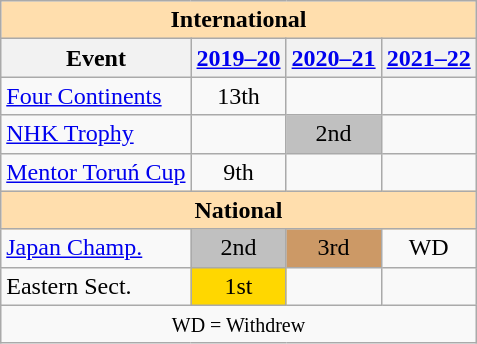<table class="wikitable" style="text-align:center">
<tr>
<th style="background-color: #ffdead; " colspan=4 align=center>International</th>
</tr>
<tr>
<th>Event</th>
<th><a href='#'>2019–20</a></th>
<th><a href='#'>2020–21</a></th>
<th><a href='#'>2021–22</a></th>
</tr>
<tr>
<td align=left><a href='#'>Four Continents</a></td>
<td>13th</td>
<td></td>
<td></td>
</tr>
<tr>
<td align=left> <a href='#'>NHK Trophy</a></td>
<td></td>
<td bgcolor=silver>2nd</td>
<td></td>
</tr>
<tr>
<td align=left><a href='#'>Mentor Toruń Cup</a></td>
<td>9th</td>
<td></td>
<td></td>
</tr>
<tr>
<th style="background-color: #ffdead; " colspan=4 align=center>National</th>
</tr>
<tr>
<td align=left><a href='#'>Japan Champ.</a></td>
<td bgcolor=silver>2nd</td>
<td bgcolor=cc9966>3rd</td>
<td>WD</td>
</tr>
<tr>
<td align=left>Eastern Sect.</td>
<td bgcolor=gold>1st</td>
<td></td>
</tr>
<tr>
<td colspan=4 align=center><small> WD = Withdrew </small></td>
</tr>
</table>
